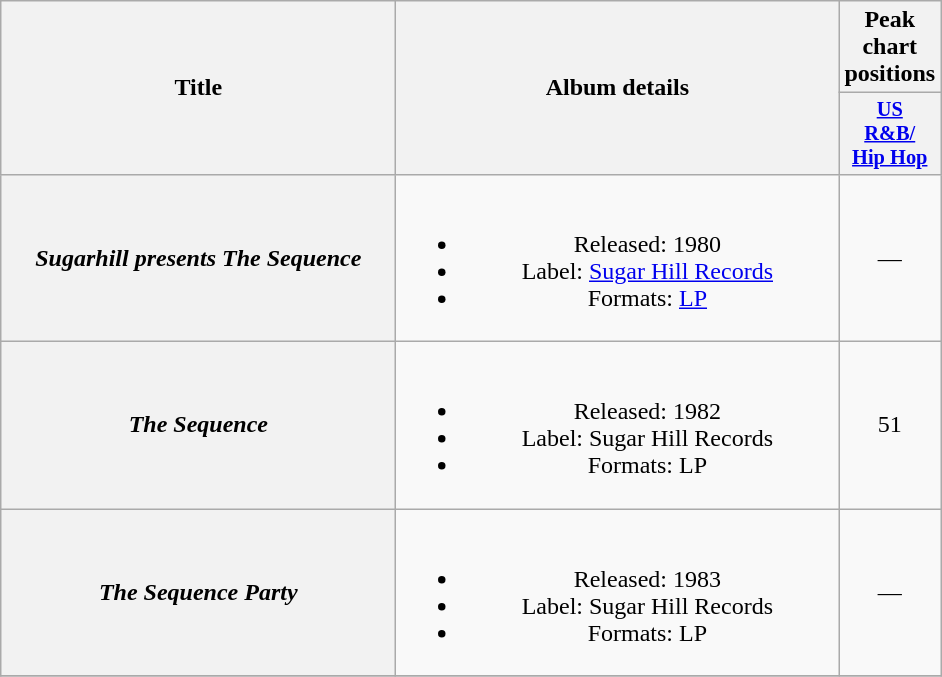<table class="wikitable plainrowheaders" style="text-align:center;">
<tr>
<th scope="col" rowspan="2" style="width:16em;">Title</th>
<th scope="col" rowspan="2" style="width:18em;">Album details</th>
<th scope="col" colspan="2">Peak chart positions</th>
</tr>
<tr>
<th style="width:3em;font-size:85%"><a href='#'>US<br>R&B/<br>Hip Hop</a></th>
</tr>
<tr>
<th scope="row"><em>Sugarhill presents The Sequence</em></th>
<td><br><ul><li>Released: 1980</li><li>Label: <a href='#'>Sugar Hill Records</a></li><li>Formats: <a href='#'>LP</a></li></ul></td>
<td>—</td>
</tr>
<tr>
<th scope="row"><em>The Sequence</em></th>
<td><br><ul><li>Released: 1982</li><li>Label: Sugar Hill Records</li><li>Formats: LP</li></ul></td>
<td>51</td>
</tr>
<tr>
<th scope="row"><em>The Sequence Party</em></th>
<td><br><ul><li>Released: 1983</li><li>Label: Sugar Hill Records</li><li>Formats: LP</li></ul></td>
<td>—</td>
</tr>
<tr>
</tr>
</table>
